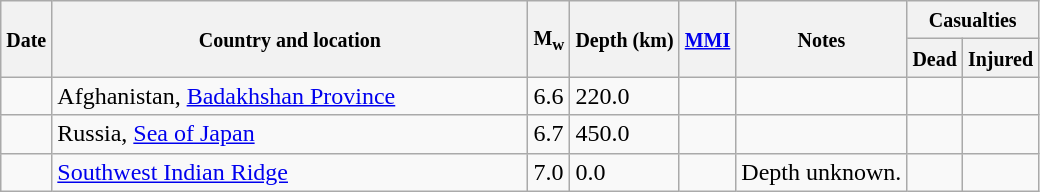<table class="wikitable sortable sort-under" style="border:1px black; margin-left:1em;">
<tr>
<th rowspan="2"><small>Date</small></th>
<th rowspan="2" style="width: 310px"><small>Country and location</small></th>
<th rowspan="2"><small>M<sub>w</sub></small></th>
<th rowspan="2"><small>Depth (km)</small></th>
<th rowspan="2"><small><a href='#'>MMI</a></small></th>
<th rowspan="2" class="unsortable"><small>Notes</small></th>
<th colspan="2"><small>Casualties</small></th>
</tr>
<tr>
<th><small>Dead</small></th>
<th><small>Injured</small></th>
</tr>
<tr>
<td></td>
<td>Afghanistan, <a href='#'>Badakhshan Province</a></td>
<td>6.6</td>
<td>220.0</td>
<td></td>
<td></td>
<td></td>
<td></td>
</tr>
<tr>
<td></td>
<td>Russia, <a href='#'>Sea of Japan</a></td>
<td>6.7</td>
<td>450.0</td>
<td></td>
<td></td>
<td></td>
<td></td>
</tr>
<tr>
<td></td>
<td><a href='#'>Southwest Indian Ridge</a></td>
<td>7.0</td>
<td>0.0</td>
<td></td>
<td>Depth unknown.</td>
<td></td>
<td></td>
</tr>
</table>
